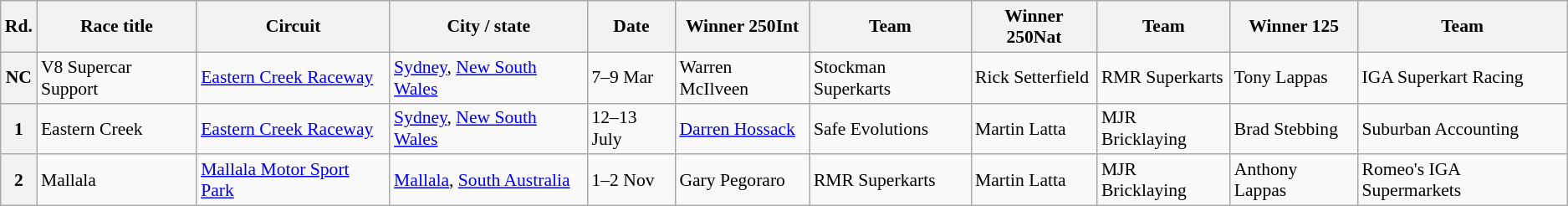<table class="wikitable" style="font-size: 90%">
<tr>
<th>Rd.</th>
<th>Race title</th>
<th>Circuit</th>
<th>City / state</th>
<th>Date</th>
<th>Winner 250Int</th>
<th>Team</th>
<th>Winner 250Nat</th>
<th>Team</th>
<th>Winner 125</th>
<th>Team</th>
</tr>
<tr>
<th>NC</th>
<td> V8 Supercar Support</td>
<td><a href='#'>Eastern Creek Raceway</a></td>
<td><a href='#'>Sydney</a>, <a href='#'>New South Wales</a></td>
<td>7–9 Mar</td>
<td>Warren McIlveen</td>
<td>Stockman Superkarts</td>
<td>Rick Setterfield</td>
<td>RMR Superkarts</td>
<td>Tony Lappas</td>
<td>IGA Superkart Racing</td>
</tr>
<tr>
<th>1</th>
<td> Eastern Creek</td>
<td><a href='#'>Eastern Creek Raceway</a></td>
<td><a href='#'>Sydney</a>, <a href='#'>New South Wales</a></td>
<td>12–13 July</td>
<td><a href='#'>Darren Hossack</a></td>
<td>Safe Evolutions</td>
<td>Martin Latta</td>
<td>MJR Bricklaying</td>
<td>Brad Stebbing</td>
<td>Suburban Accounting</td>
</tr>
<tr>
<th>2</th>
<td> Mallala</td>
<td><a href='#'>Mallala Motor Sport Park</a></td>
<td><a href='#'>Mallala</a>, <a href='#'>South Australia</a></td>
<td>1–2 Nov</td>
<td>Gary Pegoraro</td>
<td>RMR Superkarts</td>
<td>Martin Latta</td>
<td>MJR Bricklaying</td>
<td>Anthony Lappas</td>
<td>Romeo's IGA Supermarkets</td>
</tr>
</table>
